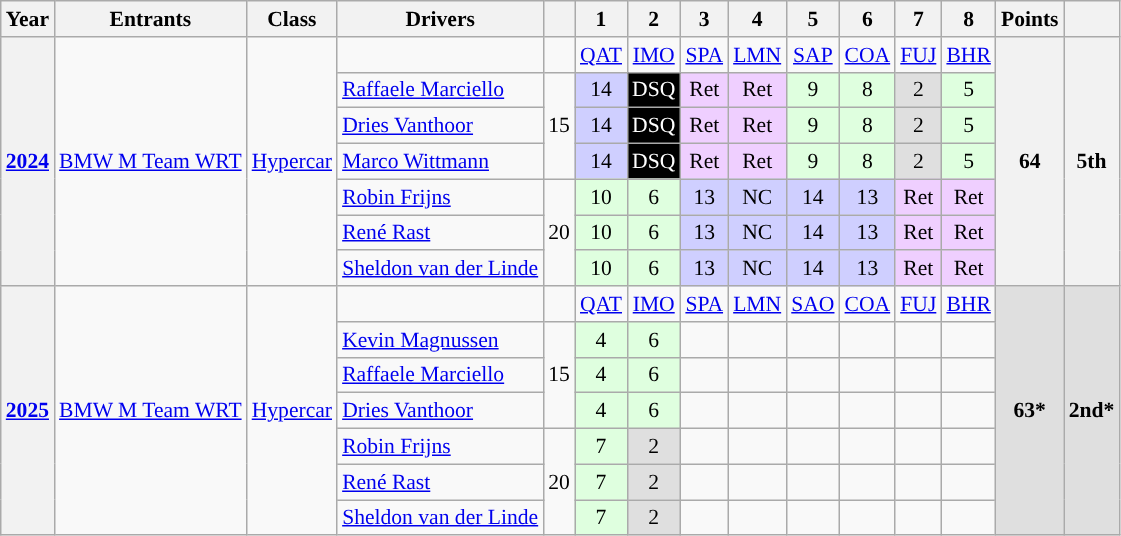<table class = "wikitable" style="text-align:center; font-size:90%">
<tr>
<th>Year</th>
<th>Entrants</th>
<th>Class</th>
<th>Drivers</th>
<th></th>
<th>1</th>
<th>2</th>
<th>3</th>
<th>4</th>
<th>5</th>
<th>6</th>
<th>7</th>
<th>8</th>
<th>Points</th>
<th></th>
</tr>
<tr>
<th rowspan="7"><a href='#'>2024</a></th>
<td rowspan="7"><a href='#'>BMW M Team WRT</a></td>
<td rowspan="7"><a href='#'>Hypercar</a></td>
<td></td>
<td></td>
<td><a href='#'>QAT</a></td>
<td><a href='#'>IMO</a></td>
<td><a href='#'>SPA</a></td>
<td><a href='#'>LMN</a></td>
<td><a href='#'>SAP</a></td>
<td><a href='#'>COA</a></td>
<td><a href='#'>FUJ</a></td>
<td><a href='#'>BHR</a></td>
<th rowspan="7">64</th>
<th rowspan="7">5th</th>
</tr>
<tr>
<td align="left"> <a href='#'>Raffaele Marciello</a></td>
<td rowspan="3">15</td>
<td style="background:#CFCFFF;”">14</td>
<td style="background:#000000;color:white";”>DSQ</td>
<td style="background:#EFCFFF;">Ret</td>
<td style="background:#EFCFFF;">Ret</td>
<td style="background:#dfffdf;">9</td>
<td style="background:#dfffdf;">8</td>
<td style="background:#DFDFDF;">2</td>
<td style="background:#dfffdf;">5</td>
</tr>
<tr>
<td align="left"> <a href='#'>Dries Vanthoor</a></td>
<td style="background:#CFCFFF;”">14</td>
<td style="background:#000000;color:white";”>DSQ</td>
<td style="background:#EFCFFF;">Ret</td>
<td style="background:#EFCFFF;">Ret</td>
<td style="background:#dfffdf;">9</td>
<td style="background:#dfffdf;">8</td>
<td style="background:#DFDFDF;">2</td>
<td style="background:#dfffdf;">5</td>
</tr>
<tr>
<td align="left"> <a href='#'>Marco Wittmann</a></td>
<td style="background:#CFCFFF;”">14</td>
<td style="background:#000000;color:white";”>DSQ</td>
<td style="background:#EFCFFF;">Ret</td>
<td style="background:#EFCFFF;">Ret</td>
<td style="background:#dfffdf;">9</td>
<td style="background:#dfffdf;">8</td>
<td style="background:#DFDFDF;">2</td>
<td style="background:#dfffdf;">5</td>
</tr>
<tr>
<td align="left"> <a href='#'>Robin Frijns</a></td>
<td rowspan="3">20</td>
<td style="background:#dfffdf;">10</td>
<td style="background:#dfffdf;">6</td>
<td style="background:#cfcfff;">13</td>
<td style="background:#cfcfff;">NC</td>
<td style="background:#cfcfff;">14</td>
<td style="background:#CFCFFF;”">13</td>
<td style="background:#EFCFFF;">Ret</td>
<td style="background:#EFCFFF;">Ret</td>
</tr>
<tr>
<td align="left"> <a href='#'>René Rast</a></td>
<td style="background:#dfffdf;">10</td>
<td style="background:#dfffdf;">6</td>
<td style="background:#cfcfff;">13</td>
<td style="background:#cfcfff;">NC</td>
<td style="background:#cfcfff;">14</td>
<td style="background:#CFCFFF;”">13</td>
<td style="background:#EFCFFF;">Ret</td>
<td style="background:#EFCFFF;">Ret</td>
</tr>
<tr>
<td align="left"> <a href='#'>Sheldon van der Linde</a></td>
<td style="background:#dfffdf;">10</td>
<td style="background:#dfffdf;">6</td>
<td style="background:#cfcfff;">13</td>
<td style="background:#cfcfff;">NC</td>
<td style="background:#cfcfff;">14</td>
<td style="background:#CFCFFF;”">13</td>
<td style="background:#EFCFFF;">Ret</td>
<td style="background:#EFCFFF;">Ret</td>
</tr>
<tr>
<th rowspan="7"><a href='#'>2025</a></th>
<td rowspan="7"><a href='#'>BMW M Team WRT</a></td>
<td rowspan="7"><a href='#'>Hypercar</a></td>
<td></td>
<td></td>
<td><a href='#'>QAT</a></td>
<td><a href='#'>IMO</a></td>
<td><a href='#'>SPA</a></td>
<td><a href='#'>LMN</a></td>
<td><a href='#'>SAO</a></td>
<td><a href='#'>COA</a></td>
<td><a href='#'>FUJ</a></td>
<td><a href='#'>BHR</a></td>
<th rowspan="7" style="background:#dfdfdf;">63*</th>
<th rowspan="7" style="background:#dfdfdf;">2nd*</th>
</tr>
<tr>
<td align="left"> <a href='#'>Kevin Magnussen</a></td>
<td rowspan="3">15</td>
<td style="background:#DFFFDF;">4</td>
<td style="background:#DFFFDF;">6</td>
<td></td>
<td></td>
<td></td>
<td></td>
<td></td>
<td></td>
</tr>
<tr>
<td align="left"> <a href='#'>Raffaele Marciello</a></td>
<td style="background:#DFFFDF;">4</td>
<td style="background:#DFFFDF;">6</td>
<td></td>
<td></td>
<td></td>
<td></td>
<td></td>
<td></td>
</tr>
<tr>
<td align="left"> <a href='#'>Dries Vanthoor</a></td>
<td style="background:#DFFFDF;">4</td>
<td style="background:#DFFFDF;">6</td>
<td></td>
<td></td>
<td></td>
<td></td>
<td></td>
<td></td>
</tr>
<tr>
<td align="left"> <a href='#'>Robin Frijns</a></td>
<td rowspan="3">20</td>
<td style="background:#DFFFDF;">7</td>
<td style="background:#dfdfdf;">2</td>
<td></td>
<td></td>
<td></td>
<td></td>
<td></td>
<td></td>
</tr>
<tr>
<td align="left"> <a href='#'>René Rast</a></td>
<td style="background:#DFFFDF;">7</td>
<td style="background:#dfdfdf;">2</td>
<td></td>
<td></td>
<td></td>
<td></td>
<td></td>
<td></td>
</tr>
<tr>
<td align="left"> <a href='#'>Sheldon van der Linde</a></td>
<td style="background:#DFFFDF;">7</td>
<td style="background:#dfdfdf;">2</td>
<td></td>
<td></td>
<td></td>
<td></td>
<td></td>
<td></td>
</tr>
</table>
